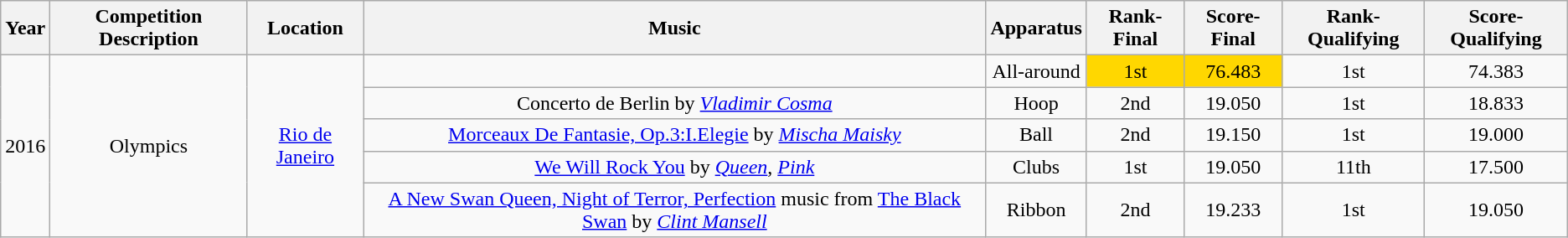<table class="wikitable" style="text-align:center">
<tr>
<th>Year</th>
<th>Competition Description</th>
<th>Location</th>
<th>Music</th>
<th>Apparatus</th>
<th>Rank-Final</th>
<th>Score-Final</th>
<th>Rank-Qualifying</th>
<th>Score-Qualifying</th>
</tr>
<tr>
<td rowspan="5">2016</td>
<td rowspan="5">Olympics</td>
<td rowspan="5"><a href='#'>Rio de Janeiro</a></td>
<td></td>
<td>All-around</td>
<td style="background:gold;">1st</td>
<td style="background:gold;">76.483</td>
<td>1st</td>
<td>74.383</td>
</tr>
<tr>
<td>Concerto de Berlin by <em><a href='#'>Vladimir Cosma</a></em></td>
<td>Hoop</td>
<td>2nd</td>
<td>19.050</td>
<td>1st</td>
<td>18.833</td>
</tr>
<tr>
<td><a href='#'>Morceaux De Fantasie, Op.3:I.Elegie</a> by <em><a href='#'>Mischa Maisky</a></em></td>
<td>Ball</td>
<td>2nd</td>
<td>19.150</td>
<td>1st</td>
<td>19.000</td>
</tr>
<tr>
<td><a href='#'>We Will Rock You</a> by <em><a href='#'>Queen</a></em>, <em><a href='#'>Pink</a></em></td>
<td>Clubs</td>
<td>1st</td>
<td>19.050</td>
<td>11th</td>
<td>17.500</td>
</tr>
<tr>
<td><a href='#'>A New Swan Queen, Night of Terror, Perfection</a> music from <a href='#'>The Black Swan</a> by <em><a href='#'>Clint Mansell</a></em></td>
<td>Ribbon</td>
<td>2nd</td>
<td>19.233</td>
<td>1st</td>
<td>19.050</td>
</tr>
</table>
